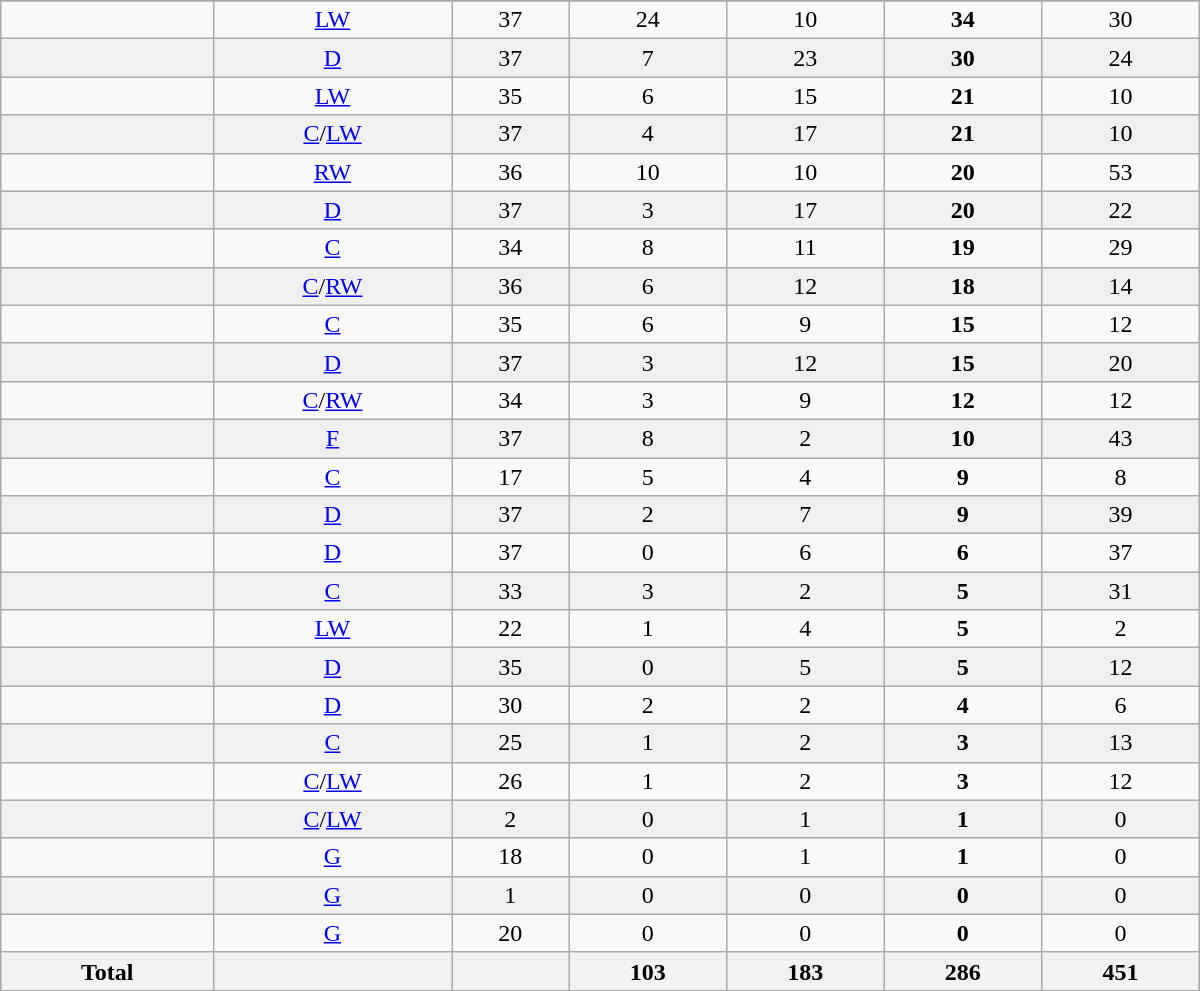<table class="wikitable sortable" width =800>
<tr align="center">
</tr>
<tr align="center" bgcolor="">
<td></td>
<td><a href='#'>LW</a></td>
<td>37</td>
<td>24</td>
<td>10</td>
<td><strong>34</strong></td>
<td>30</td>
</tr>
<tr align="center" bgcolor="f0f0f0">
<td></td>
<td><a href='#'>D</a></td>
<td>37</td>
<td>7</td>
<td>23</td>
<td><strong>30</strong></td>
<td>24</td>
</tr>
<tr align="center" bgcolor="">
<td></td>
<td><a href='#'>LW</a></td>
<td>35</td>
<td>6</td>
<td>15</td>
<td><strong>21</strong></td>
<td>10</td>
</tr>
<tr align="center" bgcolor="f0f0f0">
<td></td>
<td><a href='#'>C</a>/<a href='#'>LW</a></td>
<td>37</td>
<td>4</td>
<td>17</td>
<td><strong>21</strong></td>
<td>10</td>
</tr>
<tr align="center" bgcolor="">
<td></td>
<td><a href='#'>RW</a></td>
<td>36</td>
<td>10</td>
<td>10</td>
<td><strong>20</strong></td>
<td>53</td>
</tr>
<tr align="center" bgcolor="f0f0f0">
<td></td>
<td><a href='#'>D</a></td>
<td>37</td>
<td>3</td>
<td>17</td>
<td><strong>20</strong></td>
<td>22</td>
</tr>
<tr align="center" bgcolor="">
<td></td>
<td><a href='#'>C</a></td>
<td>34</td>
<td>8</td>
<td>11</td>
<td><strong>19</strong></td>
<td>29</td>
</tr>
<tr align="center" bgcolor="f0f0f0">
<td></td>
<td><a href='#'>C</a>/<a href='#'>RW</a></td>
<td>36</td>
<td>6</td>
<td>12</td>
<td><strong>18</strong></td>
<td>14</td>
</tr>
<tr align="center" bgcolor="">
<td></td>
<td><a href='#'>C</a></td>
<td>35</td>
<td>6</td>
<td>9</td>
<td><strong>15</strong></td>
<td>12</td>
</tr>
<tr align="center" bgcolor="f0f0f0">
<td></td>
<td><a href='#'>D</a></td>
<td>37</td>
<td>3</td>
<td>12</td>
<td><strong>15</strong></td>
<td>20</td>
</tr>
<tr align="center" bgcolor="">
<td></td>
<td><a href='#'>C</a>/<a href='#'>RW</a></td>
<td>34</td>
<td>3</td>
<td>9</td>
<td><strong>12</strong></td>
<td>12</td>
</tr>
<tr align="center" bgcolor="f0f0f0">
<td></td>
<td><a href='#'>F</a></td>
<td>37</td>
<td>8</td>
<td>2</td>
<td><strong>10</strong></td>
<td>43</td>
</tr>
<tr align="center" bgcolor="">
<td></td>
<td><a href='#'>C</a></td>
<td>17</td>
<td>5</td>
<td>4</td>
<td><strong>9</strong></td>
<td>8</td>
</tr>
<tr align="center" bgcolor="f0f0f0">
<td></td>
<td><a href='#'>D</a></td>
<td>37</td>
<td>2</td>
<td>7</td>
<td><strong>9</strong></td>
<td>39</td>
</tr>
<tr align="center" bgcolor="">
<td></td>
<td><a href='#'>D</a></td>
<td>37</td>
<td>0</td>
<td>6</td>
<td><strong>6</strong></td>
<td>37</td>
</tr>
<tr align="center" bgcolor="f0f0f0">
<td></td>
<td><a href='#'>C</a></td>
<td>33</td>
<td>3</td>
<td>2</td>
<td><strong>5</strong></td>
<td>31</td>
</tr>
<tr align="center" bgcolor="">
<td></td>
<td><a href='#'>LW</a></td>
<td>22</td>
<td>1</td>
<td>4</td>
<td><strong>5</strong></td>
<td>2</td>
</tr>
<tr align="center" bgcolor="f0f0f0">
<td></td>
<td><a href='#'>D</a></td>
<td>35</td>
<td>0</td>
<td>5</td>
<td><strong>5</strong></td>
<td>12</td>
</tr>
<tr align="center" bgcolor="">
<td></td>
<td><a href='#'>D</a></td>
<td>30</td>
<td>2</td>
<td>2</td>
<td><strong>4</strong></td>
<td>6</td>
</tr>
<tr align="center" bgcolor="f0f0f0">
<td></td>
<td><a href='#'>C</a></td>
<td>25</td>
<td>1</td>
<td>2</td>
<td><strong>3</strong></td>
<td>13</td>
</tr>
<tr align="center" bgcolor="">
<td></td>
<td><a href='#'>C</a>/<a href='#'>LW</a></td>
<td>26</td>
<td>1</td>
<td>2</td>
<td><strong>3</strong></td>
<td>12</td>
</tr>
<tr align="center" bgcolor="f0f0f0">
<td></td>
<td><a href='#'>C</a>/<a href='#'>LW</a></td>
<td>2</td>
<td>0</td>
<td>1</td>
<td><strong>1</strong></td>
<td>0</td>
</tr>
<tr align="center" bgcolor="">
<td></td>
<td><a href='#'>G</a></td>
<td>18</td>
<td>0</td>
<td>1</td>
<td><strong>1</strong></td>
<td>0</td>
</tr>
<tr align="center" bgcolor="f0f0f0">
<td></td>
<td><a href='#'>G</a></td>
<td>1</td>
<td>0</td>
<td>0</td>
<td><strong>0</strong></td>
<td>0</td>
</tr>
<tr align="center" bgcolor="">
<td></td>
<td><a href='#'>G</a></td>
<td>20</td>
<td>0</td>
<td>0</td>
<td><strong>0</strong></td>
<td>0</td>
</tr>
<tr>
<th>Total</th>
<th></th>
<th></th>
<th>103</th>
<th>183</th>
<th>286</th>
<th>451</th>
</tr>
</table>
